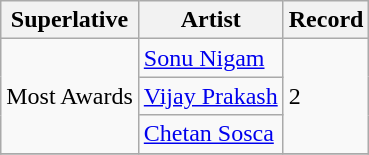<table class="wikitable">
<tr>
<th>Superlative</th>
<th>Artist</th>
<th>Record</th>
</tr>
<tr>
<td rowspan="3">Most Awards</td>
<td><a href='#'>Sonu Nigam</a></td>
<td rowspan="3">2</td>
</tr>
<tr>
<td><a href='#'>Vijay Prakash</a></td>
</tr>
<tr>
<td><a href='#'>Chetan Sosca</a></td>
</tr>
<tr>
</tr>
</table>
